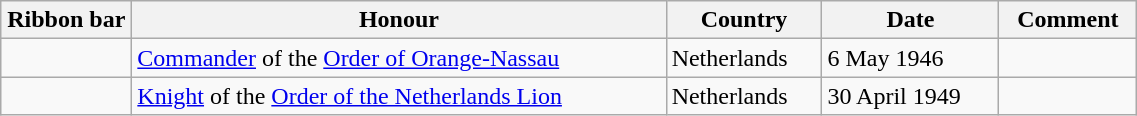<table class="wikitable" style="width:60%;">
<tr>
<th style="width:80px;">Ribbon bar</th>
<th>Honour</th>
<th>Country</th>
<th>Date</th>
<th>Comment</th>
</tr>
<tr>
<td></td>
<td><a href='#'>Commander</a> of the <a href='#'>Order of Orange-Nassau</a></td>
<td>Netherlands</td>
<td>6 May 1946</td>
<td></td>
</tr>
<tr>
<td></td>
<td><a href='#'>Knight</a> of the <a href='#'>Order of the Netherlands Lion</a></td>
<td>Netherlands</td>
<td>30 April 1949</td>
<td></td>
</tr>
</table>
